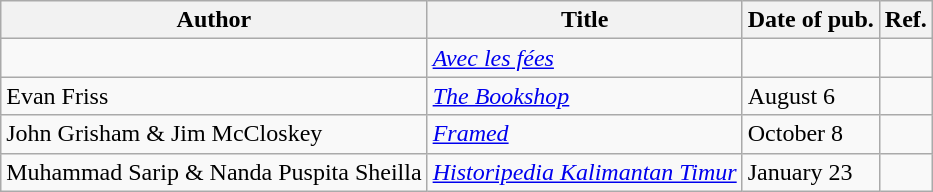<table class="wikitable sortable">
<tr>
<th>Author</th>
<th>Title</th>
<th>Date of pub.</th>
<th>Ref.</th>
</tr>
<tr>
<td></td>
<td><em><a href='#'>Avec les fées</a></em></td>
<td></td>
<td></td>
</tr>
<tr>
<td>Evan Friss</td>
<td><a href='#'><em>The Bookshop</em></a></td>
<td>August 6</td>
<td></td>
</tr>
<tr>
<td>John Grisham & Jim McCloskey</td>
<td><a href='#'><em>Framed</em></a></td>
<td>October 8</td>
<td></td>
</tr>
<tr>
<td>Muhammad Sarip & Nanda Puspita Sheilla</td>
<td><a href='#'><em>Historipedia Kalimantan Timur</em></a></td>
<td>January 23</td>
<td></td>
</tr>
</table>
